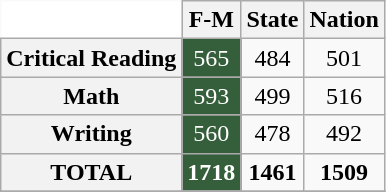<table class="wikitable" style="white-space:nowrap; font-size:100%;">
<tr>
<td style="background:white; border-top-style:hidden; border-left-style:hidden;"></td>
<th>F-M</th>
<th>State</th>
<th>Nation</th>
</tr>
<tr style="text-align:center;">
<th>Critical Reading</th>
<td style="background:#355E3B; color:white;">565</td>
<td>484</td>
<td>501</td>
</tr>
<tr style="text-align:center;">
<th>Math</th>
<td style="background:#355E3B; color:white;">593</td>
<td>499</td>
<td>516</td>
</tr>
<tr style="text-align:center;">
<th>Writing</th>
<td style="background:#355E3B; color:white;">560</td>
<td>478</td>
<td>492</td>
</tr>
<tr style="text-align:center;">
<th>TOTAL</th>
<td style="background:#355E3B; color:white;"><strong>1718</strong></td>
<td><strong>1461</strong></td>
<td><strong>1509</strong></td>
</tr>
<tr>
</tr>
</table>
